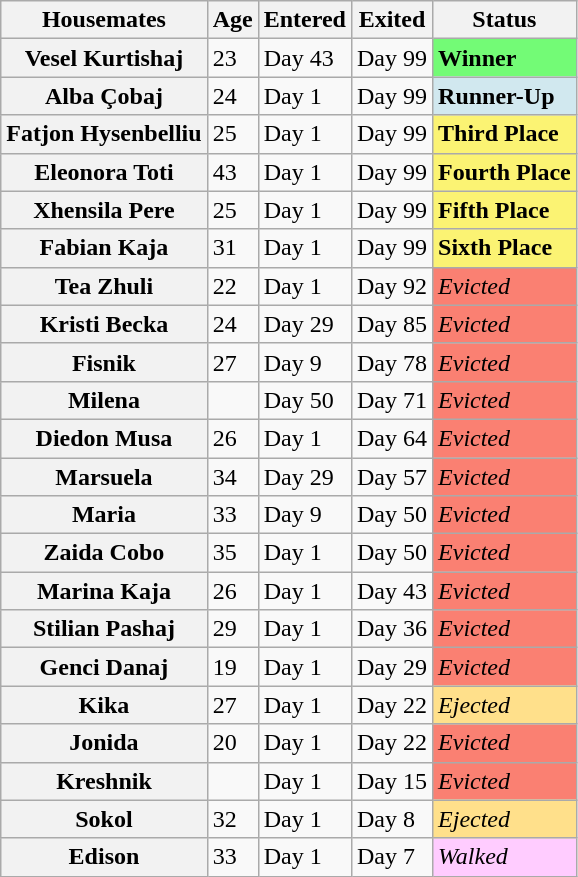<table class="wikitable sortable" style="text-align:left; width:auto;">
<tr>
<th>Housemates</th>
<th>Age</th>
<th>Entered</th>
<th>Exited</th>
<th>Status</th>
</tr>
<tr>
<th>Vesel Kurtishaj</th>
<td>23</td>
<td>Day 43</td>
<td>Day 99</td>
<td style="background:#73FB76"><strong> Winner</strong></td>
</tr>
<tr>
<th>Alba Çobaj</th>
<td>24</td>
<td>Day 1</td>
<td>Day 99</td>
<td style="background:#D1E8EF"><strong>Runner-Up</strong></td>
</tr>
<tr>
<th>Fatjon Hysenbelliu</th>
<td>25</td>
<td>Day 1</td>
<td>Day 99</td>
<td style="background:#FBF373"><strong>Third Place</strong></td>
</tr>
<tr>
<th>Eleonora Toti</th>
<td>43</td>
<td>Day 1</td>
<td>Day 99</td>
<td style="background:#FBF373"><strong>Fourth Place</strong></td>
</tr>
<tr>
<th>Xhensila Pere</th>
<td>25</td>
<td>Day 1</td>
<td>Day 99</td>
<td style="background:#FBF373"><strong>Fifth Place</strong></td>
</tr>
<tr>
<th>Fabian Kaja</th>
<td>31</td>
<td>Day 1</td>
<td>Day 99</td>
<td style="background:#FBF373"><strong>Sixth Place</strong></td>
</tr>
<tr>
<th>Tea Zhuli</th>
<td>22</td>
<td>Day 1</td>
<td>Day 92</td>
<td style="background:#FA8072"><em>Evicted</em></td>
</tr>
<tr>
<th>Kristi Becka</th>
<td>24</td>
<td>Day 29</td>
<td>Day 85</td>
<td style="background:#FA8072"><em>Evicted</em></td>
</tr>
<tr>
<th>Fisnik</th>
<td>27</td>
<td>Day 9</td>
<td>Day 78</td>
<td style="background:#FA8072"><em>Evicted</em></td>
</tr>
<tr>
<th>Milena</th>
<td></td>
<td>Day 50</td>
<td>Day 71</td>
<td style="background:#FA8072"><em>Evicted</em></td>
</tr>
<tr>
<th>Diedon Musa</th>
<td>26</td>
<td>Day 1</td>
<td>Day 64</td>
<td style="background:#FA8072"><em>Evicted</em></td>
</tr>
<tr>
<th>Marsuela</th>
<td>34</td>
<td>Day 29</td>
<td>Day 57</td>
<td style="background:#FA8072"><em>Evicted</em></td>
</tr>
<tr>
<th>Maria</th>
<td>33</td>
<td>Day 9</td>
<td>Day 50</td>
<td style="background:#FA8072"><em>Evicted</em></td>
</tr>
<tr>
<th>Zaida Cobo</th>
<td>35</td>
<td>Day 1</td>
<td>Day 50</td>
<td style="background:#FA8072"><em>Evicted</em></td>
</tr>
<tr>
<th>Marina Kaja</th>
<td>26</td>
<td>Day 1</td>
<td>Day 43</td>
<td style="background:#FA8072"><em>Evicted</em></td>
</tr>
<tr>
<th>Stilian Pashaj</th>
<td>29</td>
<td>Day 1</td>
<td>Day 36</td>
<td style="background:#FA8072"><em>Evicted</em></td>
</tr>
<tr>
<th>Genci Danaj</th>
<td>19</td>
<td>Day 1</td>
<td>Day 29</td>
<td style="background:#FA8072"><em>Evicted</em></td>
</tr>
<tr>
<th>Kika</th>
<td>27</td>
<td>Day 1</td>
<td>Day 22</td>
<td style="background:#FFE08B"><em>Ejected</em></td>
</tr>
<tr>
<th>Jonida</th>
<td>20</td>
<td>Day 1</td>
<td>Day 22</td>
<td style="background:#FA8072"><em>Evicted</em></td>
</tr>
<tr>
<th>Kreshnik</th>
<td></td>
<td>Day 1</td>
<td>Day 15</td>
<td style="background:#FA8072"><em>Evicted</em></td>
</tr>
<tr>
<th>Sokol</th>
<td>32</td>
<td>Day 1</td>
<td>Day 8</td>
<td style="background:#FFE08B"><em>Ejected</em></td>
</tr>
<tr>
<th>Edison</th>
<td>33</td>
<td>Day 1</td>
<td>Day 7</td>
<td style="background:#FFCCFF"><em>Walked</em></td>
</tr>
</table>
